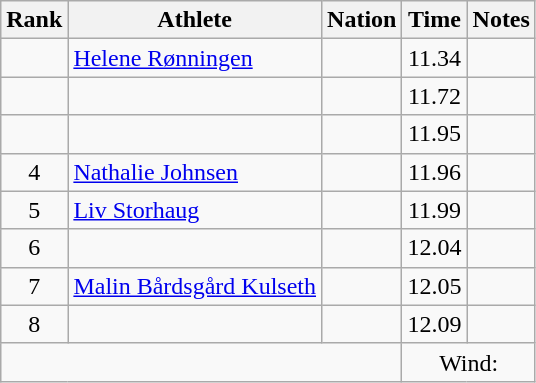<table class="wikitable sortable" style="text-align:center;">
<tr>
<th scope="col" style="width: 10px;">Rank</th>
<th scope="col">Athlete</th>
<th scope="col">Nation</th>
<th scope="col">Time</th>
<th scope="col">Notes</th>
</tr>
<tr>
<td></td>
<td align=left><a href='#'>Helene Rønningen</a></td>
<td align=left></td>
<td>11.34</td>
<td></td>
</tr>
<tr>
<td></td>
<td align=left></td>
<td align=left></td>
<td>11.72</td>
<td></td>
</tr>
<tr>
<td></td>
<td align=left></td>
<td align=left></td>
<td>11.95</td>
<td></td>
</tr>
<tr>
<td>4</td>
<td align=left><a href='#'>Nathalie Johnsen</a></td>
<td align=left></td>
<td>11.96</td>
<td></td>
</tr>
<tr>
<td>5</td>
<td align=left><a href='#'>Liv Storhaug</a></td>
<td align=left></td>
<td>11.99</td>
<td></td>
</tr>
<tr>
<td>6</td>
<td align=left></td>
<td align=left></td>
<td>12.04</td>
<td></td>
</tr>
<tr>
<td>7</td>
<td align=left><a href='#'>Malin Bårdsgård Kulseth</a></td>
<td align=left></td>
<td>12.05</td>
<td></td>
</tr>
<tr>
<td>8</td>
<td align=left></td>
<td align=left></td>
<td>12.09</td>
<td></td>
</tr>
<tr class="sortbottom">
<td colspan="3"></td>
<td colspan="2">Wind: </td>
</tr>
</table>
